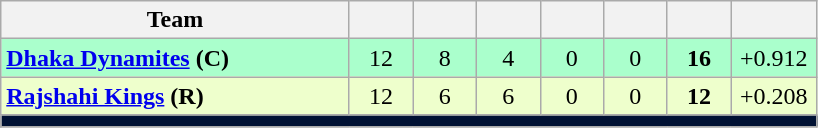<table class="wikitable sortable" style="text-align:center">
<tr>
<th style="width:225px;">Team</th>
<th style="width:35px;"></th>
<th style="width:35px;"></th>
<th style="width:35px;"></th>
<th style="width:35px;"></th>
<th style="width:35px;"></th>
<th style="width:35px;"></th>
<th style="width:50px;"></th>
</tr>
<tr style="background:#afc">
<td style="text-align:left;"><strong> <a href='#'>Dhaka Dynamites</a>  (C)</strong></td>
<td>12</td>
<td>8</td>
<td>4</td>
<td>0</td>
<td>0</td>
<td><strong>16</strong></td>
<td>+0.912</td>
</tr>
<tr style="background:#efc">
<td style="text-align:left;"><strong> <a href='#'>Rajshahi Kings</a>  (R)</strong></td>
<td>12</td>
<td>6</td>
<td>6</td>
<td>0</td>
<td>0</td>
<td><strong>12</strong></td>
<td>+0.208</td>
</tr>
<tr>
<td colspan="8" style="background:#013"></td>
</tr>
<tr>
</tr>
</table>
